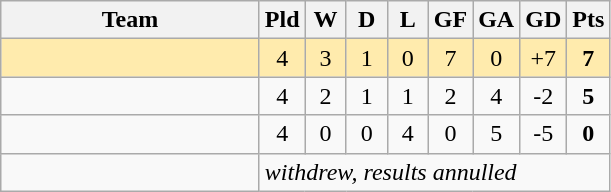<table class="wikitable" style="text-align:center">
<tr>
<th width=165>Team</th>
<th width=20>Pld</th>
<th width=20>W</th>
<th width=20>D</th>
<th width=20>L</th>
<th width=20>GF</th>
<th width=20>GA</th>
<th width=20>GD</th>
<th width=20>Pts</th>
</tr>
<tr bgcolor="#ffebad">
<td align="left"></td>
<td>4</td>
<td>3</td>
<td>1</td>
<td>0</td>
<td>7</td>
<td>0</td>
<td>+7</td>
<td><strong>7</strong></td>
</tr>
<tr>
<td align="left"></td>
<td>4</td>
<td>2</td>
<td>1</td>
<td>1</td>
<td>2</td>
<td>4</td>
<td>-2</td>
<td><strong>5</strong></td>
</tr>
<tr>
<td align="left"></td>
<td>4</td>
<td>0</td>
<td>0</td>
<td>4</td>
<td>0</td>
<td>5</td>
<td>-5</td>
<td><strong>0</strong></td>
</tr>
<tr>
<td align="left"></td>
<td align="left" colspan="8"><em>withdrew, results annulled</em></td>
</tr>
</table>
